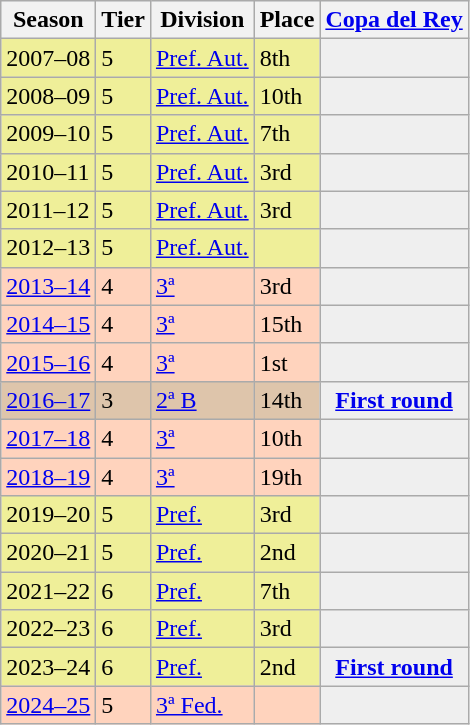<table class="wikitable">
<tr style="background:#f0f6fa;">
<th>Season</th>
<th>Tier</th>
<th>Division</th>
<th>Place</th>
<th><a href='#'>Copa del Rey</a></th>
</tr>
<tr>
<td style="background:#EFEF99;">2007–08</td>
<td style="background:#EFEF99;">5</td>
<td style="background:#EFEF99;"><a href='#'>Pref. Aut.</a></td>
<td style="background:#EFEF99;">8th</td>
<th style="background:#efefef;"></th>
</tr>
<tr>
<td style="background:#EFEF99;">2008–09</td>
<td style="background:#EFEF99;">5</td>
<td style="background:#EFEF99;"><a href='#'>Pref. Aut.</a></td>
<td style="background:#EFEF99;">10th</td>
<th style="background:#efefef;"></th>
</tr>
<tr>
<td style="background:#EFEF99;">2009–10</td>
<td style="background:#EFEF99;">5</td>
<td style="background:#EFEF99;"><a href='#'>Pref. Aut.</a></td>
<td style="background:#EFEF99;">7th</td>
<th style="background:#efefef;"></th>
</tr>
<tr>
<td style="background:#EFEF99;">2010–11</td>
<td style="background:#EFEF99;">5</td>
<td style="background:#EFEF99;"><a href='#'>Pref. Aut.</a></td>
<td style="background:#EFEF99;">3rd</td>
<th style="background:#efefef;"></th>
</tr>
<tr>
<td style="background:#EFEF99;">2011–12</td>
<td style="background:#EFEF99;">5</td>
<td style="background:#EFEF99;"><a href='#'>Pref. Aut.</a></td>
<td style="background:#EFEF99;">3rd</td>
<th style="background:#efefef;"></th>
</tr>
<tr>
<td style="background:#EFEF99;">2012–13</td>
<td style="background:#EFEF99;">5</td>
<td style="background:#EFEF99;"><a href='#'>Pref. Aut.</a></td>
<td style="background:#EFEF99;"></td>
<th style="background:#efefef;"></th>
</tr>
<tr>
<td style="background:#FFD3BD;"><a href='#'>2013–14</a></td>
<td style="background:#FFD3BD;">4</td>
<td style="background:#FFD3BD;"><a href='#'>3ª</a></td>
<td style="background:#FFD3BD;">3rd</td>
<th style="background:#efefef;"></th>
</tr>
<tr>
<td style="background:#FFD3BD;"><a href='#'>2014–15</a></td>
<td style="background:#FFD3BD;">4</td>
<td style="background:#FFD3BD;"><a href='#'>3ª</a></td>
<td style="background:#FFD3BD;">15th</td>
<th style="background:#efefef;"></th>
</tr>
<tr>
<td style="background:#FFD3BD;"><a href='#'>2015–16</a></td>
<td style="background:#FFD3BD;">4</td>
<td style="background:#FFD3BD;"><a href='#'>3ª</a></td>
<td style="background:#FFD3BD;">1st</td>
<th style="background:#efefef;"></th>
</tr>
<tr>
<td style="background:#DEC5AB;"><a href='#'>2016–17</a></td>
<td style="background:#DEC5AB;">3</td>
<td style="background:#DEC5AB;"><a href='#'>2ª B</a></td>
<td style="background:#DEC5AB;">14th</td>
<th style="background:#efefef;"><a href='#'>First round</a></th>
</tr>
<tr>
<td style="background:#FFD3BD;;"><a href='#'>2017–18</a></td>
<td style="background:#FFD3BD;">4</td>
<td style="background:#FFD3BD;"><a href='#'>3ª</a></td>
<td style="background:#FFD3BD;">10th</td>
<th style="background:#efefef;"></th>
</tr>
<tr>
<td style="background:#FFD3BD;;"><a href='#'>2018–19</a></td>
<td style="background:#FFD3BD;">4</td>
<td style="background:#FFD3BD;"><a href='#'>3ª</a></td>
<td style="background:#FFD3BD;">19th</td>
<th style="background:#efefef;"></th>
</tr>
<tr>
<td style="background:#EFEF99;">2019–20</td>
<td style="background:#EFEF99;">5</td>
<td style="background:#EFEF99;"><a href='#'>Pref.</a></td>
<td style="background:#EFEF99;">3rd</td>
<th style="background:#efefef;"></th>
</tr>
<tr>
<td style="background:#EFEF99;">2020–21</td>
<td style="background:#EFEF99;">5</td>
<td style="background:#EFEF99;"><a href='#'>Pref.</a></td>
<td style="background:#EFEF99;">2nd</td>
<th style="background:#efefef;"></th>
</tr>
<tr>
<td style="background:#EFEF99;">2021–22</td>
<td style="background:#EFEF99;">6</td>
<td style="background:#EFEF99;"><a href='#'>Pref.</a></td>
<td style="background:#EFEF99;">7th</td>
<th style="background:#efefef;"></th>
</tr>
<tr>
<td style="background:#EFEF99;">2022–23</td>
<td style="background:#EFEF99;">6</td>
<td style="background:#EFEF99;"><a href='#'>Pref.</a></td>
<td style="background:#EFEF99;">3rd</td>
<th style="background:#efefef;"></th>
</tr>
<tr>
<td style="background:#EFEF99;">2023–24</td>
<td style="background:#EFEF99;">6</td>
<td style="background:#EFEF99;"><a href='#'>Pref.</a></td>
<td style="background:#EFEF99;">2nd</td>
<th style="background:#efefef;"><a href='#'>First round</a></th>
</tr>
<tr>
<td style="background:#FFD3BD;;"><a href='#'>2024–25</a></td>
<td style="background:#FFD3BD;">5</td>
<td style="background:#FFD3BD;"><a href='#'>3ª Fed.</a></td>
<td style="background:#FFD3BD;"></td>
<th style="background:#efefef;"></th>
</tr>
</table>
